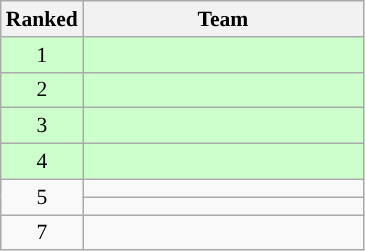<table class="wikitable" style="text-align:center; font-size:90%">
<tr>
<th width=40>Ranked</th>
<th width=180>Team</th>
</tr>
<tr bgcolor="ccffcc">
<td style="text-align:center">1</td>
<td style="text-align:left"></td>
</tr>
<tr bgcolor="ccffcc">
<td style="text-align:center">2</td>
<td style="text-align:left"></td>
</tr>
<tr bgcolor="ccffcc">
<td style="text-align:center">3</td>
<td style="text-align:left"></td>
</tr>
<tr bgcolor="ccffcc">
<td style="text-align:center">4</td>
<td style="text-align:left"></td>
</tr>
<tr>
<td rowspan=2 style="text-align:center">5</td>
<td style="text-align:left"></td>
</tr>
<tr>
<td style="text-align:left"></td>
</tr>
<tr>
<td style="text-align:center">7</td>
<td style="text-align:left"></td>
</tr>
</table>
